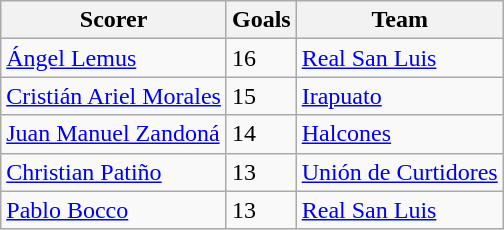<table class="wikitable">
<tr>
<th>Scorer</th>
<th>Goals</th>
<th>Team</th>
</tr>
<tr>
<td> <a href='#'>Ángel Lemus</a></td>
<td>16</td>
<td><a href='#'>Real San Luis</a></td>
</tr>
<tr>
<td> <a href='#'>Cristián Ariel Morales</a></td>
<td>15</td>
<td><a href='#'>Irapuato</a></td>
</tr>
<tr>
<td> <a href='#'>Juan Manuel Zandoná</a></td>
<td>14</td>
<td><a href='#'>Halcones</a></td>
</tr>
<tr>
<td> <a href='#'>Christian Patiño</a></td>
<td>13</td>
<td><a href='#'>Unión de Curtidores</a></td>
</tr>
<tr>
<td> <a href='#'>Pablo Bocco</a></td>
<td>13</td>
<td><a href='#'>Real San Luis</a></td>
</tr>
</table>
